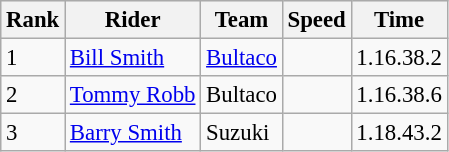<table class="wikitable" style="font-size: 95%;">
<tr style="background:#efefef;">
<th>Rank</th>
<th>Rider</th>
<th>Team</th>
<th>Speed</th>
<th>Time</th>
</tr>
<tr>
<td>1</td>
<td> <a href='#'>Bill Smith</a></td>
<td><a href='#'>Bultaco</a></td>
<td></td>
<td>1.16.38.2</td>
</tr>
<tr>
<td>2</td>
<td> <a href='#'>Tommy Robb</a></td>
<td>Bultaco</td>
<td></td>
<td>1.16.38.6</td>
</tr>
<tr>
<td>3</td>
<td> <a href='#'>Barry Smith</a></td>
<td>Suzuki</td>
<td></td>
<td>1.18.43.2</td>
</tr>
</table>
